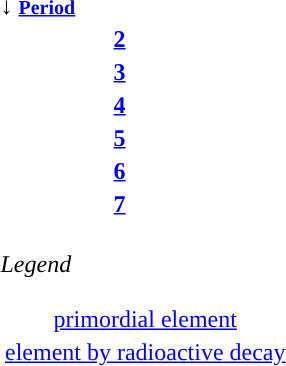<table class="floatright">
<tr>
<th colspan=2 style="text-align:left;">↓ <small><a href='#'>Period</a></small></th>
</tr>
<tr>
<th><a href='#'>2</a></th>
<td></td>
</tr>
<tr>
<th><a href='#'>3</a></th>
<td></td>
</tr>
<tr>
<th><a href='#'>4</a></th>
<td></td>
</tr>
<tr>
<th><a href='#'>5</a></th>
<td></td>
</tr>
<tr>
<th><a href='#'>6</a></th>
<td></td>
</tr>
<tr>
<th><a href='#'>7</a></th>
<td></td>
</tr>
<tr>
<td colspan="2"><br><em>Legend</em><table style="text-align:center; border:0; margin:1em auto;">
<tr>
<td style="border:"><a href='#'>primordial element</a></td>
</tr>
<tr>
<td style="border:"><a href='#'>element by radioactive decay</a></td>
</tr>
</table>
</td>
</tr>
</table>
